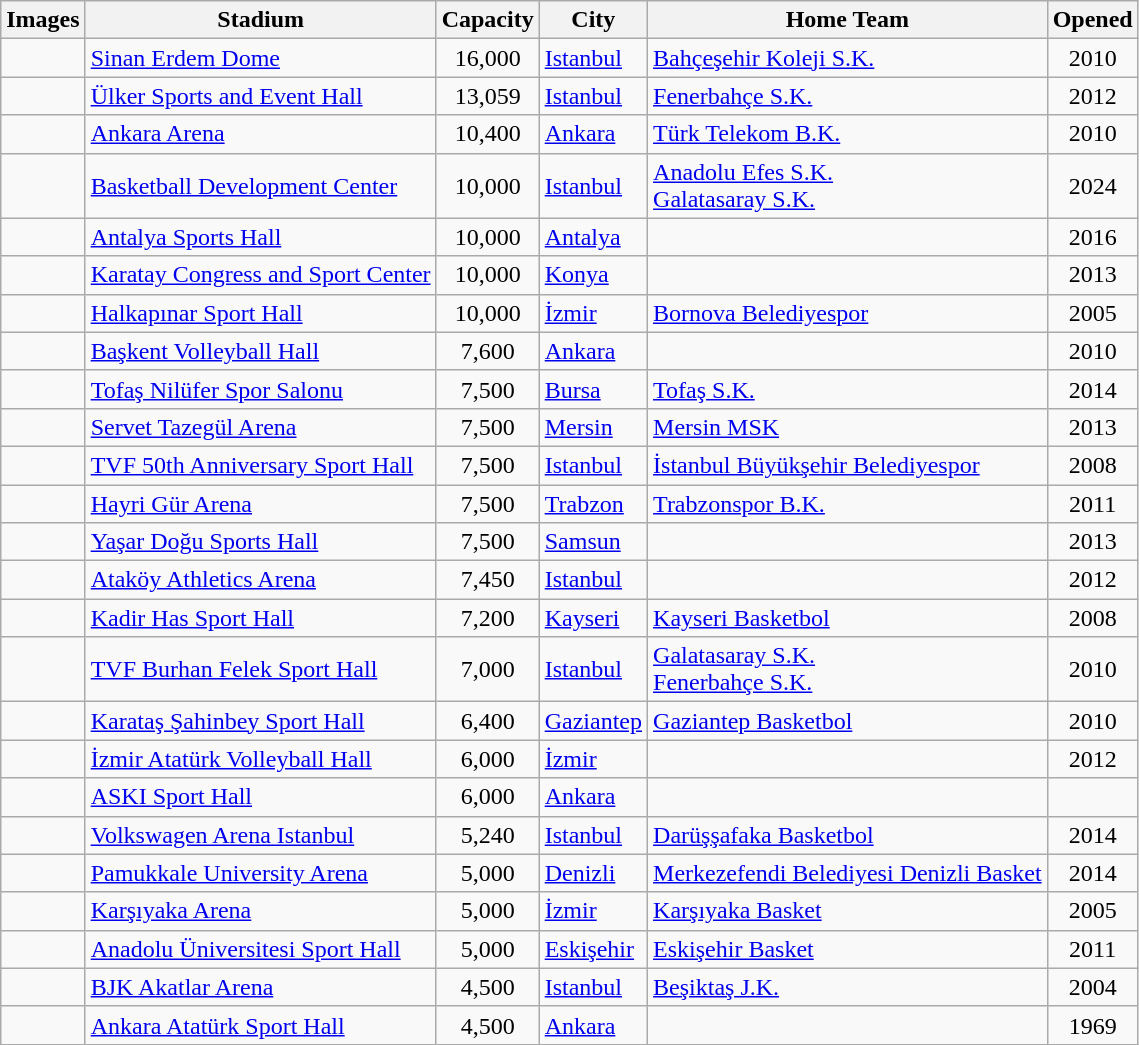<table class="wikitable sortable">
<tr>
<th>Images</th>
<th>Stadium</th>
<th>Capacity</th>
<th>City</th>
<th>Home Team</th>
<th>Opened</th>
</tr>
<tr>
<td></td>
<td><a href='#'>Sinan Erdem Dome</a></td>
<td align="center">16,000</td>
<td><a href='#'>Istanbul</a></td>
<td><a href='#'>Bahçeşehir Koleji S.K.</a></td>
<td align="center">2010</td>
</tr>
<tr>
<td></td>
<td><a href='#'>Ülker Sports and Event Hall</a></td>
<td align="center">13,059</td>
<td><a href='#'>Istanbul</a></td>
<td><a href='#'>Fenerbahçe S.K.</a></td>
<td align="center">2012</td>
</tr>
<tr>
<td></td>
<td><a href='#'>Ankara Arena</a></td>
<td align="center">10,400</td>
<td><a href='#'>Ankara</a></td>
<td><a href='#'>Türk Telekom B.K.</a></td>
<td align="center">2010</td>
</tr>
<tr>
<td></td>
<td><a href='#'>Basketball Development Center</a></td>
<td align="center">10,000</td>
<td><a href='#'>Istanbul</a></td>
<td><a href='#'>Anadolu Efes S.K.</a> <br> <a href='#'>Galatasaray S.K.</a></td>
<td align="center">2024</td>
</tr>
<tr>
<td></td>
<td><a href='#'>Antalya Sports Hall</a></td>
<td align="center">10,000</td>
<td><a href='#'>Antalya</a></td>
<td></td>
<td align="center">2016</td>
</tr>
<tr>
<td></td>
<td><a href='#'>Karatay Congress and Sport Center</a></td>
<td align="center">10,000</td>
<td><a href='#'>Konya</a></td>
<td></td>
<td align="center">2013</td>
</tr>
<tr>
<td></td>
<td><a href='#'>Halkapınar Sport Hall</a></td>
<td align="center">10,000</td>
<td><a href='#'>İzmir</a></td>
<td><a href='#'>Bornova Belediyespor</a></td>
<td align="center">2005</td>
</tr>
<tr>
<td></td>
<td><a href='#'>Başkent Volleyball Hall</a></td>
<td align="center">7,600</td>
<td><a href='#'>Ankara</a></td>
<td></td>
<td align="center">2010</td>
</tr>
<tr>
<td></td>
<td><a href='#'>Tofaş Nilüfer Spor Salonu</a></td>
<td align="center">7,500</td>
<td><a href='#'>Bursa</a></td>
<td><a href='#'>Tofaş S.K.</a></td>
<td align="center">2014</td>
</tr>
<tr>
<td></td>
<td><a href='#'>Servet Tazegül Arena</a></td>
<td align="center">7,500</td>
<td><a href='#'>Mersin</a></td>
<td><a href='#'>Mersin MSK</a></td>
<td align="center">2013</td>
</tr>
<tr>
<td></td>
<td><a href='#'>TVF 50th Anniversary Sport Hall</a></td>
<td align="center">7,500</td>
<td><a href='#'>Istanbul</a></td>
<td><a href='#'>İstanbul Büyükşehir Belediyespor</a></td>
<td align="center">2008</td>
</tr>
<tr>
<td></td>
<td><a href='#'>Hayri Gür Arena</a></td>
<td align="center">7,500</td>
<td><a href='#'>Trabzon</a></td>
<td><a href='#'>Trabzonspor B.K.</a></td>
<td align="center">2011</td>
</tr>
<tr>
<td></td>
<td><a href='#'>Yaşar Doğu Sports Hall</a></td>
<td align="center">7,500</td>
<td><a href='#'>Samsun</a></td>
<td></td>
<td align="center">2013</td>
</tr>
<tr>
<td></td>
<td><a href='#'>Ataköy Athletics Arena</a></td>
<td align="center">7,450</td>
<td><a href='#'>Istanbul</a></td>
<td></td>
<td align="center">2012</td>
</tr>
<tr>
<td></td>
<td><a href='#'>Kadir Has Sport Hall</a></td>
<td align="center">7,200</td>
<td><a href='#'>Kayseri</a></td>
<td><a href='#'>Kayseri Basketbol</a></td>
<td align="center">2008</td>
</tr>
<tr>
<td></td>
<td><a href='#'>TVF Burhan Felek Sport Hall</a></td>
<td align="center">7,000</td>
<td><a href='#'>Istanbul</a></td>
<td><a href='#'>Galatasaray S.K.</a> <br> <a href='#'>Fenerbahçe S.K.</a></td>
<td align="center">2010</td>
</tr>
<tr>
<td></td>
<td><a href='#'>Karataş Şahinbey Sport Hall</a></td>
<td align="center">6,400</td>
<td><a href='#'>Gaziantep</a></td>
<td><a href='#'>Gaziantep Basketbol</a></td>
<td align="center">2010</td>
</tr>
<tr>
<td></td>
<td><a href='#'>İzmir Atatürk Volleyball Hall</a></td>
<td align="center">6,000</td>
<td><a href='#'>İzmir</a></td>
<td></td>
<td align="center">2012</td>
</tr>
<tr>
<td></td>
<td><a href='#'>ASKI Sport Hall</a></td>
<td align="center">6,000</td>
<td><a href='#'>Ankara</a></td>
<td></td>
<td align="center"></td>
</tr>
<tr>
<td></td>
<td><a href='#'>Volkswagen Arena Istanbul</a></td>
<td align="center">5,240</td>
<td><a href='#'>Istanbul</a></td>
<td><a href='#'>Darüşşafaka Basketbol</a></td>
<td align="center">2014</td>
</tr>
<tr>
<td></td>
<td><a href='#'>Pamukkale University Arena</a></td>
<td align="center">5,000</td>
<td><a href='#'>Denizli</a></td>
<td><a href='#'>Merkezefendi Belediyesi Denizli Basket</a></td>
<td align="center">2014</td>
</tr>
<tr>
<td></td>
<td><a href='#'>Karşıyaka Arena</a></td>
<td align="center">5,000</td>
<td><a href='#'>İzmir</a></td>
<td><a href='#'>Karşıyaka Basket</a></td>
<td align="center">2005</td>
</tr>
<tr>
<td></td>
<td><a href='#'>Anadolu Üniversitesi Sport Hall</a></td>
<td align="center">5,000</td>
<td><a href='#'>Eskişehir</a></td>
<td><a href='#'>Eskişehir Basket</a></td>
<td align="center">2011</td>
</tr>
<tr>
<td></td>
<td><a href='#'>BJK Akatlar Arena</a></td>
<td align="center">4,500</td>
<td><a href='#'>Istanbul</a></td>
<td><a href='#'>Beşiktaş J.K.</a></td>
<td align="center">2004</td>
</tr>
<tr>
<td></td>
<td><a href='#'>Ankara Atatürk Sport Hall</a></td>
<td align="center">4,500</td>
<td><a href='#'>Ankara</a></td>
<td></td>
<td align="center">1969</td>
</tr>
</table>
